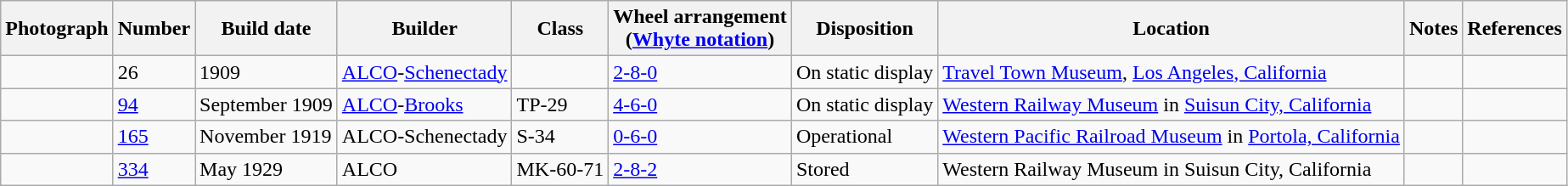<table class="wikitable">
<tr>
<th>Photograph</th>
<th>Number</th>
<th>Build date</th>
<th>Builder</th>
<th>Class</th>
<th>Wheel arrangement<br>(<a href='#'>Whyte notation</a>)</th>
<th>Disposition</th>
<th>Location</th>
<th>Notes</th>
<th>References</th>
</tr>
<tr>
<td></td>
<td>26</td>
<td>1909</td>
<td><a href='#'>ALCO</a>-<a href='#'>Schenectady</a></td>
<td></td>
<td><a href='#'>2-8-0</a></td>
<td>On static display</td>
<td><a href='#'>Travel Town Museum</a>, <a href='#'>Los Angeles, California</a></td>
<td></td>
<td></td>
</tr>
<tr>
<td></td>
<td><a href='#'>94</a></td>
<td>September 1909</td>
<td><a href='#'>ALCO</a>-<a href='#'>Brooks</a></td>
<td>TP-29</td>
<td><a href='#'>4-6-0</a></td>
<td>On static display</td>
<td><a href='#'>Western Railway Museum</a> in <a href='#'>Suisun City, California</a></td>
<td></td>
<td></td>
</tr>
<tr>
<td></td>
<td><a href='#'>165</a></td>
<td>November 1919</td>
<td>ALCO-Schenectady</td>
<td>S-34</td>
<td><a href='#'>0-6-0</a></td>
<td>Operational</td>
<td><a href='#'>Western Pacific Railroad Museum</a> in <a href='#'>Portola, California</a></td>
<td></td>
<td></td>
</tr>
<tr>
<td></td>
<td><a href='#'>334</a></td>
<td>May 1929</td>
<td>ALCO</td>
<td>MK-60-71</td>
<td><a href='#'>2-8-2</a></td>
<td>Stored</td>
<td>Western Railway Museum in Suisun City, California</td>
<td></td>
<td></td>
</tr>
</table>
